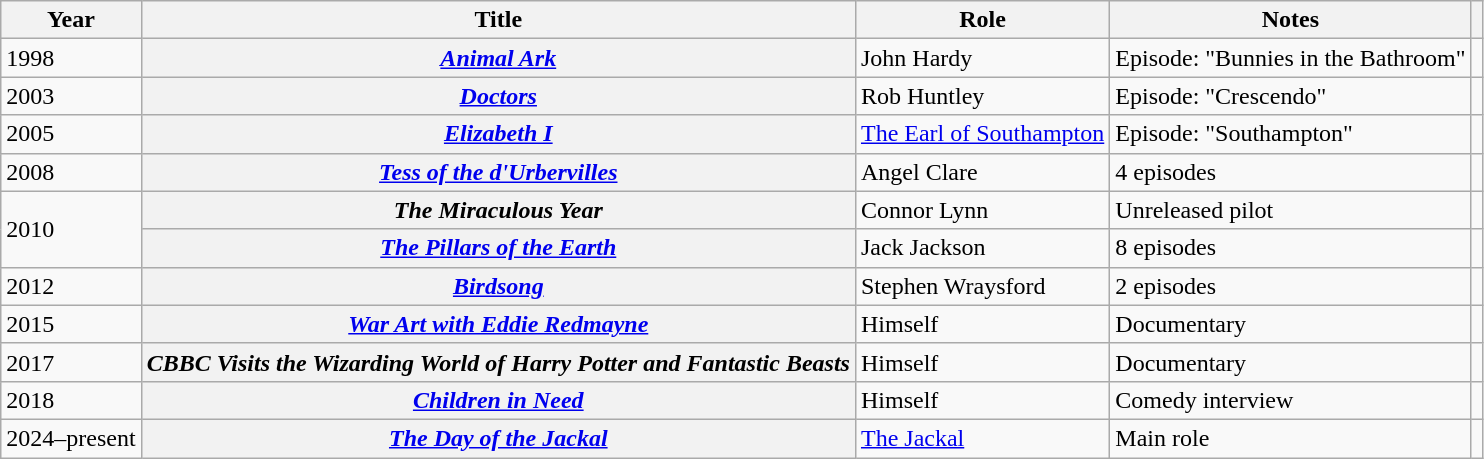<table class="wikitable sortable plainrowheaders">
<tr>
<th scope="col">Year</th>
<th scope="col">Title</th>
<th scope="col">Role</th>
<th scope="col" class="unsortable">Notes</th>
<th scope="col" class="unsortable"></th>
</tr>
<tr>
<td>1998</td>
<th scope="row"><em><a href='#'>Animal Ark</a></em></th>
<td>John Hardy</td>
<td>Episode: "Bunnies in the Bathroom"</td>
<td style="text-align:center;"></td>
</tr>
<tr>
<td>2003</td>
<th scope="row"><em><a href='#'>Doctors</a></em></th>
<td>Rob Huntley</td>
<td>Episode: "Crescendo"</td>
<td style="text-align:center;"></td>
</tr>
<tr>
<td>2005</td>
<th scope="row"><em><a href='#'>Elizabeth I</a></em></th>
<td><a href='#'>The Earl of Southampton</a></td>
<td>Episode: "Southampton"</td>
<td style="text-align:center;"></td>
</tr>
<tr>
<td>2008</td>
<th scope="row"><em><a href='#'>Tess of the d'Urbervilles</a></em></th>
<td>Angel Clare</td>
<td>4 episodes</td>
<td style="text-align:center;"></td>
</tr>
<tr>
<td rowspan="2">2010</td>
<th scope="row" data-sort-value="Miraculous Year, The"><em>The Miraculous Year</em></th>
<td>Connor Lynn</td>
<td>Unreleased pilot</td>
<td style="text-align:center;"></td>
</tr>
<tr>
<th scope="row" data-sort-value="Pillars of the Earth, The"><em><a href='#'>The Pillars of the Earth</a></em></th>
<td>Jack Jackson</td>
<td>8 episodes</td>
<td style="text-align:center;"></td>
</tr>
<tr>
<td>2012</td>
<th scope="row"><em><a href='#'>Birdsong</a></em></th>
<td>Stephen Wraysford</td>
<td>2 episodes</td>
<td style="text-align:center;"></td>
</tr>
<tr>
<td>2015</td>
<th scope="row"><em><a href='#'>War Art with Eddie Redmayne</a></em></th>
<td>Himself</td>
<td>Documentary</td>
<td style="text-align:center;"></td>
</tr>
<tr>
<td>2017</td>
<th scope="row"><em>CBBC Visits the Wizarding World of Harry Potter and Fantastic Beasts</em></th>
<td>Himself</td>
<td>Documentary</td>
<td style="text-align:center;"></td>
</tr>
<tr>
<td>2018</td>
<th scope="row"><em><a href='#'>Children in Need</a></em></th>
<td>Himself</td>
<td>Comedy interview</td>
<td style="text-align:center;"></td>
</tr>
<tr>
<td>2024–present</td>
<th scope="row"><em><a href='#'>The Day of the Jackal</a></em></th>
<td><a href='#'>The Jackal</a></td>
<td>Main role</td>
<td style="text-align:center;"></td>
</tr>
</table>
